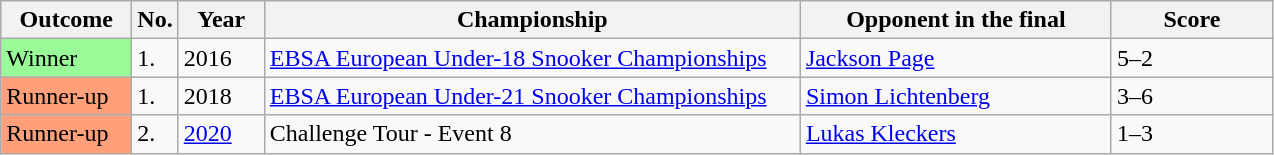<table class="sortable wikitable">
<tr>
<th width="80">Outcome</th>
<th width="20">No.</th>
<th width="50">Year</th>
<th width="350">Championship</th>
<th width="200">Opponent in the final</th>
<th width="100">Score</th>
</tr>
<tr>
<td style="background:#98fb98;">Winner</td>
<td>1.</td>
<td>2016</td>
<td><a href='#'>EBSA European Under-18 Snooker Championships</a></td>
<td> <a href='#'>Jackson Page</a></td>
<td>5–2</td>
</tr>
<tr>
<td style="background:#ffa07a;">Runner-up</td>
<td>1.</td>
<td>2018</td>
<td><a href='#'>EBSA European Under-21 Snooker Championships</a></td>
<td> <a href='#'>Simon Lichtenberg</a></td>
<td>3–6</td>
</tr>
<tr>
<td style="background:#ffa07a;">Runner-up</td>
<td>2.</td>
<td><a href='#'>2020</a></td>
<td>Challenge Tour - Event 8</td>
<td> <a href='#'>Lukas Kleckers</a></td>
<td>1–3</td>
</tr>
</table>
